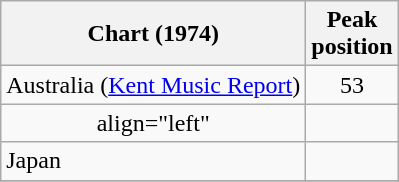<table class="wikitable sortable plainrowheaders" style="text-align:center">
<tr>
<th scope="col">Chart (1974)</th>
<th scope="col">Peak<br>position</th>
</tr>
<tr>
<td align="left">Australia (<a href='#'>Kent Music Report</a>)</td>
<td style="text-align:center;">53</td>
</tr>
<tr>
<td>align="left"</td>
</tr>
<tr>
<td align="left">Japan</td>
<td style="text-align:center;"></td>
</tr>
<tr>
</tr>
</table>
